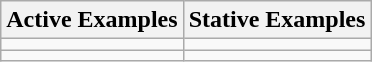<table class="wikitable">
<tr>
<th>Active Examples</th>
<th>Stative Examples</th>
</tr>
<tr>
<td></td>
<td></td>
</tr>
<tr>
<td></td>
<td></td>
</tr>
</table>
